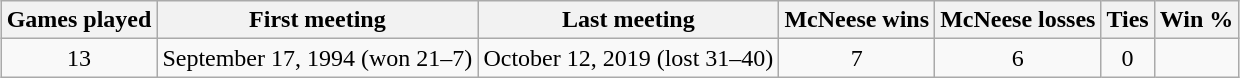<table class="wikitable" style="margin:1em auto;">
<tr>
<th>Games played</th>
<th>First meeting</th>
<th>Last meeting</th>
<th>McNeese wins</th>
<th>McNeese losses</th>
<th>Ties</th>
<th>Win %</th>
</tr>
<tr style="text-align:center;">
<td>13</td>
<td>September 17, 1994 (won 21–7)</td>
<td>October 12, 2019 (lost 31–40)</td>
<td>7</td>
<td>6</td>
<td>0</td>
<td></td>
</tr>
</table>
